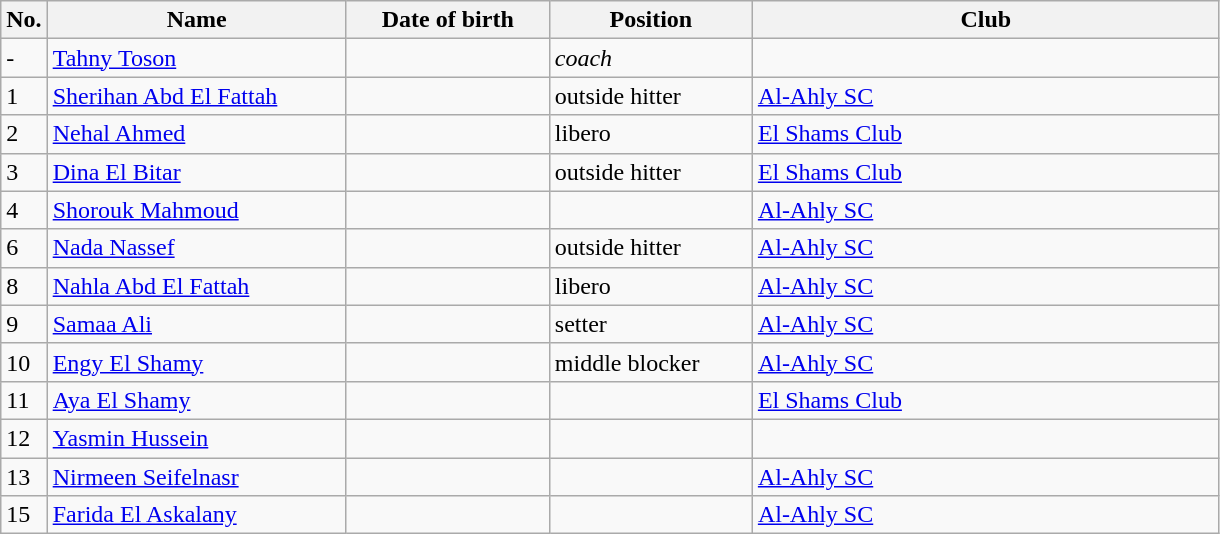<table class=wikitable sortable style=font-size:100%; text-align:center;>
<tr>
<th>No.</th>
<th style=width:12em>Name</th>
<th style=width:8em>Date of birth</th>
<th style=width:8em>Position</th>
<th style=width:19em>Club</th>
</tr>
<tr>
<td>-</td>
<td><a href='#'>Tahny Toson</a></td>
<td></td>
<td><em>coach</em></td>
<td></td>
</tr>
<tr>
<td>1</td>
<td><a href='#'>Sherihan Abd El Fattah</a></td>
<td></td>
<td>outside hitter</td>
<td> <a href='#'>Al-Ahly SC</a></td>
</tr>
<tr>
<td>2</td>
<td><a href='#'>Nehal Ahmed</a></td>
<td></td>
<td>libero</td>
<td> <a href='#'>El Shams Club</a></td>
</tr>
<tr>
<td>3</td>
<td><a href='#'>Dina El Bitar</a></td>
<td></td>
<td>outside hitter</td>
<td> <a href='#'>El Shams Club</a></td>
</tr>
<tr>
<td>4</td>
<td><a href='#'>Shorouk Mahmoud</a></td>
<td></td>
<td></td>
<td> <a href='#'>Al-Ahly SC</a></td>
</tr>
<tr>
<td>6</td>
<td><a href='#'>Nada Nassef</a></td>
<td></td>
<td>outside hitter</td>
<td> <a href='#'>Al-Ahly SC</a></td>
</tr>
<tr>
<td>8</td>
<td><a href='#'>Nahla Abd El Fattah</a></td>
<td></td>
<td>libero</td>
<td> <a href='#'>Al-Ahly SC</a></td>
</tr>
<tr>
<td>9</td>
<td><a href='#'>Samaa Ali</a></td>
<td></td>
<td>setter</td>
<td> <a href='#'>Al-Ahly SC</a></td>
</tr>
<tr>
<td>10</td>
<td><a href='#'>Engy El Shamy</a></td>
<td></td>
<td>middle blocker</td>
<td> <a href='#'>Al-Ahly SC</a></td>
</tr>
<tr>
<td>11</td>
<td><a href='#'>Aya El Shamy</a></td>
<td></td>
<td></td>
<td> <a href='#'>El Shams Club</a></td>
</tr>
<tr>
<td>12</td>
<td><a href='#'>Yasmin Hussein</a></td>
<td></td>
<td></td>
<td></td>
</tr>
<tr>
<td>13</td>
<td><a href='#'>Nirmeen Seifelnasr</a></td>
<td></td>
<td></td>
<td> <a href='#'>Al-Ahly SC</a></td>
</tr>
<tr>
<td>15</td>
<td><a href='#'>Farida El Askalany</a></td>
<td></td>
<td></td>
<td> <a href='#'>Al-Ahly SC</a></td>
</tr>
</table>
